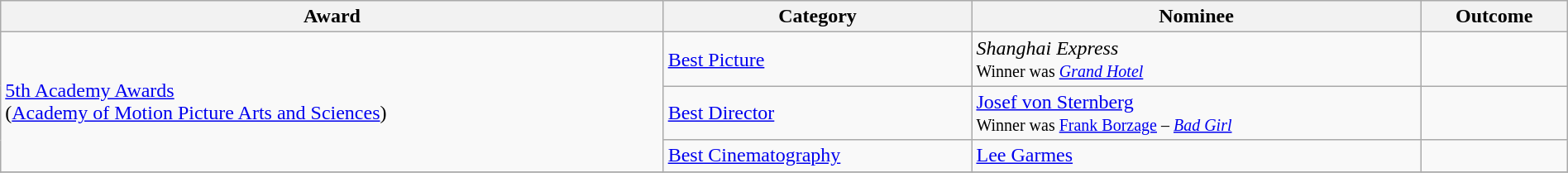<table class="wikitable"  style="margin:auto; width:100%;">
<tr>
<th>Award</th>
<th>Category</th>
<th>Nominee</th>
<th>Outcome</th>
</tr>
<tr>
<td rowspan="3"><a href='#'>5th Academy Awards</a><br>(<a href='#'>Academy of Motion Picture Arts and Sciences</a>)</td>
<td><a href='#'>Best Picture</a></td>
<td><em>Shanghai Express</em> <br> <small>Winner was <em><a href='#'>Grand Hotel</a></em></small></td>
<td></td>
</tr>
<tr>
<td><a href='#'>Best Director</a></td>
<td><a href='#'>Josef von Sternberg</a> <br> <small>Winner was <a href='#'>Frank Borzage</a> – <em><a href='#'>Bad Girl</a></em></small></td>
<td></td>
</tr>
<tr>
<td><a href='#'>Best Cinematography</a></td>
<td><a href='#'>Lee Garmes</a></td>
<td></td>
</tr>
<tr>
</tr>
</table>
